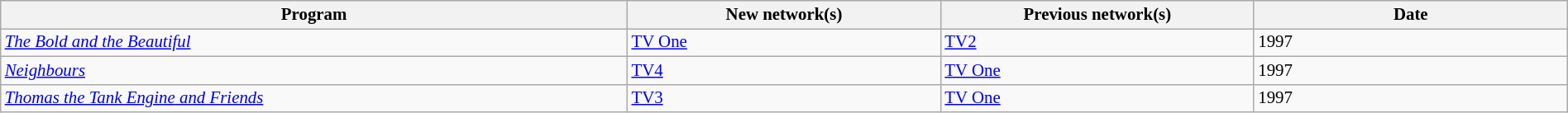<table class="wikitable sortable"  style="width:100%; font-size:87%;">
<tr style="background:#efefef;">
<th style="width:40%;">Program</th>
<th style="width:20%;">New network(s)</th>
<th style="width:20%;">Previous network(s)</th>
<th style="width:20%;">Date</th>
</tr>
<tr>
<td> <em><a href='#'>The Bold and the Beautiful</a></em></td>
<td><a href='#'>TV One</a></td>
<td><a href='#'>TV2</a></td>
<td>1997</td>
</tr>
<tr>
<td> <em><a href='#'>Neighbours</a></em></td>
<td><a href='#'>TV4</a></td>
<td><a href='#'>TV One</a></td>
<td>1997</td>
</tr>
<tr>
<td> <em><a href='#'>Thomas the Tank Engine and Friends</a></em></td>
<td><a href='#'>TV3</a></td>
<td><a href='#'>TV One</a></td>
<td>1997</td>
</tr>
</table>
